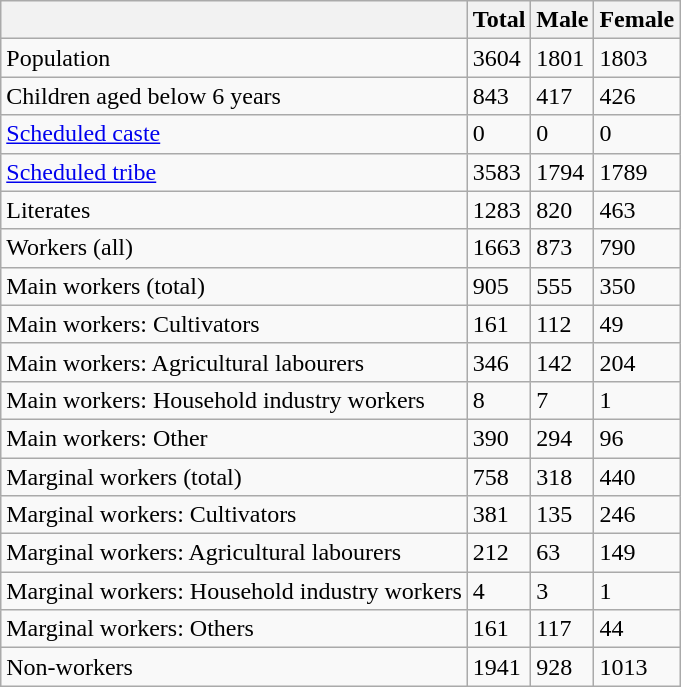<table class="wikitable sortable">
<tr>
<th></th>
<th>Total</th>
<th>Male</th>
<th>Female</th>
</tr>
<tr>
<td>Population</td>
<td>3604</td>
<td>1801</td>
<td>1803</td>
</tr>
<tr>
<td>Children aged below 6 years</td>
<td>843</td>
<td>417</td>
<td>426</td>
</tr>
<tr>
<td><a href='#'>Scheduled caste</a></td>
<td>0</td>
<td>0</td>
<td>0</td>
</tr>
<tr>
<td><a href='#'>Scheduled tribe</a></td>
<td>3583</td>
<td>1794</td>
<td>1789</td>
</tr>
<tr>
<td>Literates</td>
<td>1283</td>
<td>820</td>
<td>463</td>
</tr>
<tr>
<td>Workers (all)</td>
<td>1663</td>
<td>873</td>
<td>790</td>
</tr>
<tr>
<td>Main workers (total)</td>
<td>905</td>
<td>555</td>
<td>350</td>
</tr>
<tr>
<td>Main workers: Cultivators</td>
<td>161</td>
<td>112</td>
<td>49</td>
</tr>
<tr>
<td>Main workers: Agricultural labourers</td>
<td>346</td>
<td>142</td>
<td>204</td>
</tr>
<tr>
<td>Main workers: Household industry workers</td>
<td>8</td>
<td>7</td>
<td>1</td>
</tr>
<tr>
<td>Main workers: Other</td>
<td>390</td>
<td>294</td>
<td>96</td>
</tr>
<tr>
<td>Marginal workers (total)</td>
<td>758</td>
<td>318</td>
<td>440</td>
</tr>
<tr>
<td>Marginal workers: Cultivators</td>
<td>381</td>
<td>135</td>
<td>246</td>
</tr>
<tr>
<td>Marginal workers: Agricultural labourers</td>
<td>212</td>
<td>63</td>
<td>149</td>
</tr>
<tr>
<td>Marginal workers: Household industry workers</td>
<td>4</td>
<td>3</td>
<td>1</td>
</tr>
<tr>
<td>Marginal workers: Others</td>
<td>161</td>
<td>117</td>
<td>44</td>
</tr>
<tr>
<td>Non-workers</td>
<td>1941</td>
<td>928</td>
<td>1013</td>
</tr>
</table>
